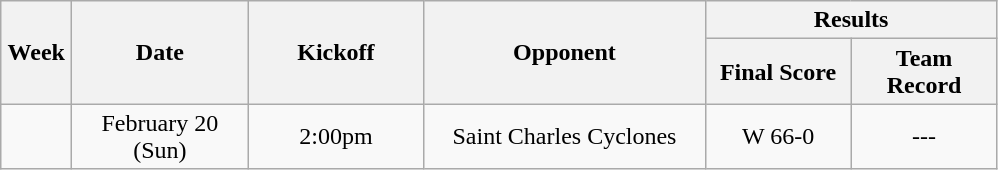<table class="wikitable">
<tr>
<th rowspan="2" width="40">Week</th>
<th rowspan="2" width="110">Date</th>
<th rowspan="2" width="110">Kickoff</th>
<th rowspan="2" width="180">Opponent</th>
<th colspan="2" width="180">Results</th>
</tr>
<tr>
<th width="90">Final Score</th>
<th width="90">Team Record</th>
</tr>
<tr>
<td align="center"></td>
<td align="center">February 20 (Sun)</td>
<td align="center">2:00pm</td>
<td align="center">Saint Charles Cyclones</td>
<td align="center">W 66-0</td>
<td align="center">---</td>
</tr>
</table>
